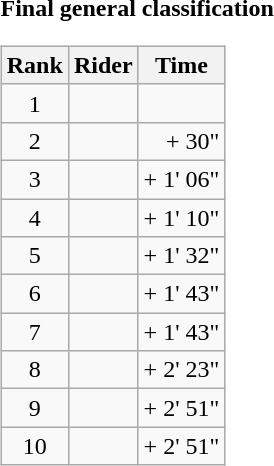<table>
<tr>
<td><strong>Final general classification</strong><br><table class="wikitable">
<tr>
<th scope="col">Rank</th>
<th scope="col">Rider</th>
<th scope="col">Time</th>
</tr>
<tr>
<td style="text-align:center;">1</td>
<td></td>
<td style="text-align:right;"></td>
</tr>
<tr>
<td style="text-align:center;">2</td>
<td></td>
<td style="text-align:right;">+ 30"</td>
</tr>
<tr>
<td style="text-align:center;">3</td>
<td></td>
<td style="text-align:right;">+ 1' 06"</td>
</tr>
<tr>
<td style="text-align:center;">4</td>
<td></td>
<td style="text-align:right;">+ 1' 10"</td>
</tr>
<tr>
<td style="text-align:center;">5</td>
<td></td>
<td style="text-align:right;">+ 1' 32"</td>
</tr>
<tr>
<td style="text-align:center;">6</td>
<td></td>
<td style="text-align:right;">+ 1' 43"</td>
</tr>
<tr>
<td style="text-align:center;">7</td>
<td></td>
<td style="text-align:right;">+ 1' 43"</td>
</tr>
<tr>
<td style="text-align:center;">8</td>
<td></td>
<td style="text-align:right;">+ 2' 23"</td>
</tr>
<tr>
<td style="text-align:center;">9</td>
<td></td>
<td style="text-align:right;">+ 2' 51"</td>
</tr>
<tr>
<td style="text-align:center;">10</td>
<td></td>
<td style="text-align:right;">+ 2' 51"</td>
</tr>
</table>
</td>
</tr>
</table>
